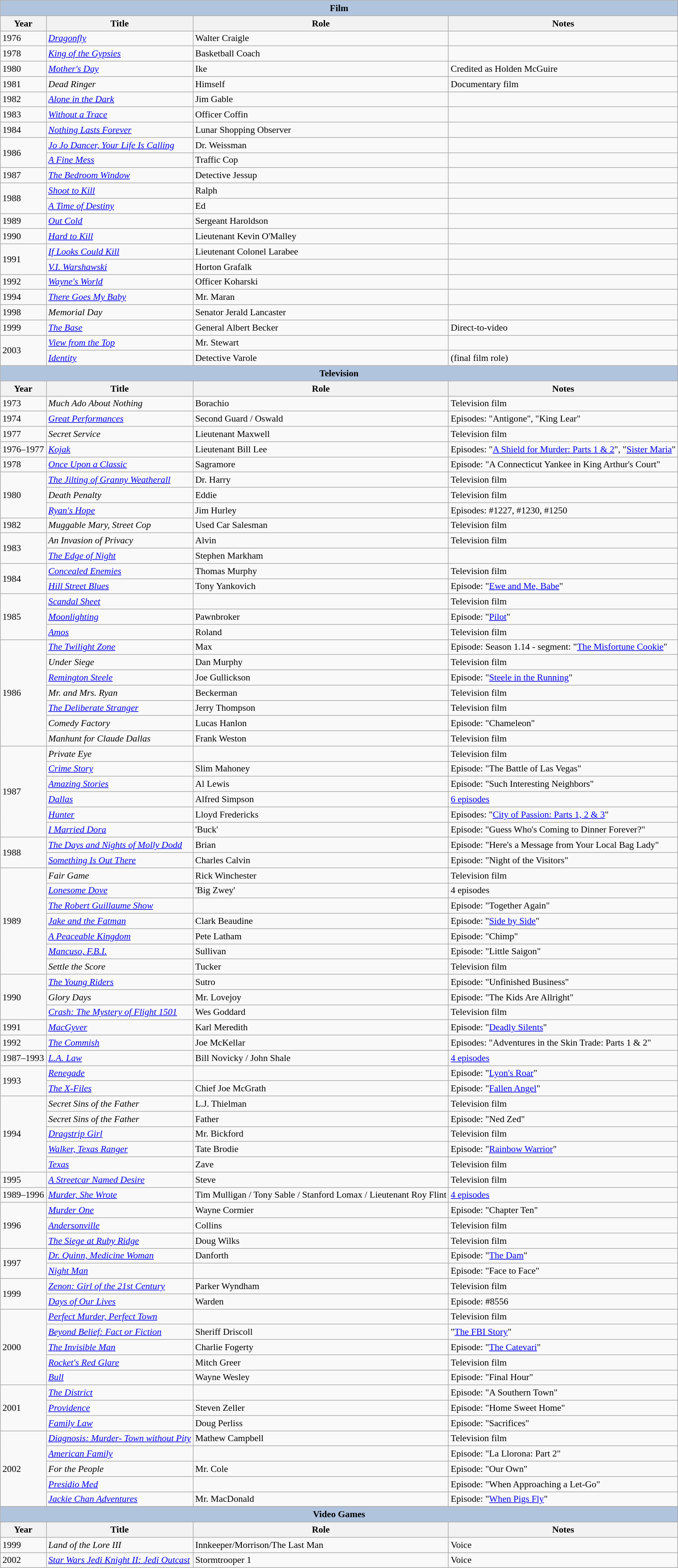<table class="wikitable" style="font-size: 90%;">
<tr>
<th colspan="4" style="background: LightSteelBlue;">Film</th>
</tr>
<tr>
<th>Year</th>
<th>Title</th>
<th>Role</th>
<th>Notes</th>
</tr>
<tr>
<td>1976</td>
<td><em><a href='#'>Dragonfly</a></em></td>
<td>Walter Craigle</td>
<td></td>
</tr>
<tr>
<td>1978</td>
<td><em><a href='#'>King of the Gypsies</a></em></td>
<td>Basketball Coach</td>
<td></td>
</tr>
<tr>
<td>1980</td>
<td><em><a href='#'>Mother's Day</a></em></td>
<td>Ike</td>
<td>Credited as Holden McGuire</td>
</tr>
<tr>
<td>1981</td>
<td><em>Dead Ringer</em></td>
<td>Himself</td>
<td>Documentary film</td>
</tr>
<tr>
<td>1982</td>
<td><em><a href='#'>Alone in the Dark</a></em></td>
<td>Jim Gable</td>
<td></td>
</tr>
<tr>
<td>1983</td>
<td><em><a href='#'>Without a Trace</a></em></td>
<td>Officer Coffin</td>
<td></td>
</tr>
<tr>
<td>1984</td>
<td><em><a href='#'>Nothing Lasts Forever</a></em></td>
<td>Lunar Shopping Observer</td>
<td></td>
</tr>
<tr>
<td rowspan="2">1986</td>
<td><em><a href='#'>Jo Jo Dancer, Your Life Is Calling</a></em></td>
<td>Dr. Weissman</td>
<td></td>
</tr>
<tr>
<td><em><a href='#'>A Fine Mess</a></em></td>
<td>Traffic Cop</td>
<td></td>
</tr>
<tr>
<td>1987</td>
<td><em><a href='#'>The Bedroom Window</a></em></td>
<td>Detective Jessup</td>
<td></td>
</tr>
<tr>
<td rowspan="2">1988</td>
<td><em><a href='#'>Shoot to Kill</a></em></td>
<td>Ralph</td>
<td></td>
</tr>
<tr>
<td><em><a href='#'>A Time of Destiny</a></em></td>
<td>Ed</td>
<td></td>
</tr>
<tr>
<td>1989</td>
<td><em><a href='#'>Out Cold</a></em></td>
<td>Sergeant Haroldson</td>
<td></td>
</tr>
<tr>
<td>1990</td>
<td><em><a href='#'>Hard to Kill</a></em></td>
<td>Lieutenant Kevin O'Malley</td>
<td></td>
</tr>
<tr>
<td rowspan="2">1991</td>
<td><em><a href='#'>If Looks Could Kill</a></em></td>
<td>Lieutenant Colonel Larabee</td>
<td></td>
</tr>
<tr>
<td><em><a href='#'>V.I. Warshawski</a></em></td>
<td>Horton Grafalk</td>
<td></td>
</tr>
<tr>
<td>1992</td>
<td><em><a href='#'>Wayne's World</a></em></td>
<td>Officer Koharski</td>
<td></td>
</tr>
<tr>
<td>1994</td>
<td><em><a href='#'>There Goes My Baby</a></em></td>
<td>Mr. Maran</td>
<td></td>
</tr>
<tr>
<td>1998</td>
<td><em>Memorial Day</em></td>
<td>Senator Jerald Lancaster</td>
<td></td>
</tr>
<tr>
<td>1999</td>
<td><em><a href='#'>The Base</a></em></td>
<td>General Albert Becker</td>
<td>Direct-to-video</td>
</tr>
<tr>
<td rowspan="2">2003</td>
<td><em><a href='#'>View from the Top</a></em></td>
<td>Mr. Stewart</td>
<td></td>
</tr>
<tr>
<td><em><a href='#'>Identity</a></em></td>
<td>Detective Varole</td>
<td>(final film role)</td>
</tr>
<tr>
<th colspan="4" style="background: LightSteelBlue;">Television</th>
</tr>
<tr>
<th>Year</th>
<th>Title</th>
<th>Role</th>
<th>Notes</th>
</tr>
<tr>
<td>1973</td>
<td><em>Much Ado About Nothing</em></td>
<td>Borachio</td>
<td>Television film</td>
</tr>
<tr>
<td>1974</td>
<td><em><a href='#'>Great Performances</a></em></td>
<td>Second Guard / Oswald</td>
<td>Episodes: "Antigone", "King Lear"</td>
</tr>
<tr>
<td>1977</td>
<td><em>Secret Service</em></td>
<td>Lieutenant Maxwell</td>
<td>Television film</td>
</tr>
<tr>
<td>1976–1977</td>
<td><em><a href='#'>Kojak</a></em></td>
<td>Lieutenant Bill Lee</td>
<td>Episodes: "<a href='#'>A Shield for Murder: Parts 1 & 2</a>", "<a href='#'>Sister Maria</a>"</td>
</tr>
<tr>
<td>1978</td>
<td><em><a href='#'>Once Upon a Classic</a></em></td>
<td>Sagramore</td>
<td>Episode: "A Connecticut Yankee in King Arthur's Court"</td>
</tr>
<tr>
<td rowspan="3">1980</td>
<td><em><a href='#'>The Jilting of Granny Weatherall</a></em></td>
<td>Dr. Harry</td>
<td>Television film</td>
</tr>
<tr>
<td><em>Death Penalty</em></td>
<td>Eddie</td>
<td>Television film</td>
</tr>
<tr>
<td><em><a href='#'>Ryan's Hope</a></em></td>
<td>Jim Hurley</td>
<td>Episodes: #1227, #1230, #1250</td>
</tr>
<tr>
<td>1982</td>
<td><em>Muggable Mary, Street Cop</em></td>
<td>Used Car Salesman</td>
<td>Television film</td>
</tr>
<tr>
<td rowspan="2">1983</td>
<td><em>An Invasion of Privacy</em></td>
<td>Alvin</td>
<td>Television film</td>
</tr>
<tr>
<td><em><a href='#'>The Edge of Night</a></em></td>
<td>Stephen Markham</td>
<td></td>
</tr>
<tr>
<td rowspan="2">1984</td>
<td><em><a href='#'>Concealed Enemies</a></em></td>
<td>Thomas Murphy</td>
<td>Television film</td>
</tr>
<tr>
<td><em><a href='#'>Hill Street Blues</a></em></td>
<td>Tony Yankovich</td>
<td>Episode: "<a href='#'>Ewe and Me, Babe</a>"</td>
</tr>
<tr>
<td rowspan="3">1985</td>
<td><em><a href='#'>Scandal Sheet</a></em></td>
<td></td>
<td>Television film</td>
</tr>
<tr>
<td><em><a href='#'>Moonlighting</a></em></td>
<td>Pawnbroker</td>
<td>Episode: "<a href='#'>Pilot</a>"</td>
</tr>
<tr>
<td><em><a href='#'>Amos</a></em></td>
<td>Roland</td>
<td>Television film</td>
</tr>
<tr>
<td rowspan="7">1986</td>
<td><em><a href='#'>The Twilight Zone</a></em></td>
<td>Max</td>
<td>Episode: Season 1.14 - segment: "<a href='#'>The Misfortune Cookie</a>"</td>
</tr>
<tr>
<td><em>Under Siege</em></td>
<td>Dan Murphy</td>
<td>Television film</td>
</tr>
<tr>
<td><em><a href='#'>Remington Steele</a></em></td>
<td>Joe Gullickson</td>
<td>Episode: "<a href='#'>Steele in the Running</a>"</td>
</tr>
<tr>
<td><em>Mr. and Mrs. Ryan</em></td>
<td>Beckerman</td>
<td>Television film</td>
</tr>
<tr>
<td><em><a href='#'>The Deliberate Stranger</a></em></td>
<td>Jerry Thompson</td>
<td>Television film</td>
</tr>
<tr>
<td><em>Comedy Factory</em></td>
<td>Lucas Hanlon</td>
<td>Episode: "Chameleon"</td>
</tr>
<tr>
<td><em>Manhunt for Claude Dallas</em></td>
<td>Frank Weston</td>
<td>Television film</td>
</tr>
<tr>
<td rowspan="6">1987</td>
<td><em>Private Eye</em></td>
<td></td>
<td>Television film</td>
</tr>
<tr>
<td><em><a href='#'>Crime Story</a></em></td>
<td>Slim Mahoney</td>
<td>Episode: "The Battle of Las Vegas"</td>
</tr>
<tr>
<td><em><a href='#'>Amazing Stories</a></em></td>
<td>Al Lewis</td>
<td>Episode: "Such Interesting Neighbors"</td>
</tr>
<tr>
<td><em><a href='#'>Dallas</a></em></td>
<td>Alfred Simpson</td>
<td><a href='#'>6 episodes</a></td>
</tr>
<tr>
<td><em><a href='#'>Hunter</a></em></td>
<td>Lloyd Fredericks</td>
<td>Episodes: "<a href='#'>City of Passion: Parts 1, 2 & 3</a>"</td>
</tr>
<tr>
<td><em><a href='#'>I Married Dora</a></em></td>
<td>'Buck'</td>
<td>Episode: "Guess Who's Coming to Dinner Forever?"</td>
</tr>
<tr>
<td rowspan="2">1988</td>
<td><em><a href='#'>The Days and Nights of Molly Dodd</a></em></td>
<td>Brian</td>
<td>Episode: "Here's a Message from Your Local Bag Lady"</td>
</tr>
<tr>
<td><em><a href='#'>Something Is Out There</a></em></td>
<td>Charles Calvin</td>
<td>Episode: "Night of the Visitors"</td>
</tr>
<tr>
<td rowspan="7">1989</td>
<td><em>Fair Game</em></td>
<td>Rick Winchester</td>
<td>Television film</td>
</tr>
<tr>
<td><em><a href='#'>Lonesome Dove</a></em></td>
<td>'Big Zwey'</td>
<td>4 episodes</td>
</tr>
<tr>
<td><em><a href='#'>The Robert Guillaume Show</a></em></td>
<td></td>
<td>Episode: "Together Again"</td>
</tr>
<tr>
<td><em><a href='#'>Jake and the Fatman</a></em></td>
<td>Clark Beaudine</td>
<td>Episode: "<a href='#'>Side by Side</a>"</td>
</tr>
<tr>
<td><em><a href='#'>A Peaceable Kingdom</a></em></td>
<td>Pete Latham</td>
<td>Episode: "Chimp"</td>
</tr>
<tr>
<td><em><a href='#'>Mancuso, F.B.I.</a></em></td>
<td>Sullivan</td>
<td>Episode: "Little Saigon"</td>
</tr>
<tr>
<td><em>Settle the Score</em></td>
<td>Tucker</td>
<td>Television film</td>
</tr>
<tr>
<td rowspan="3">1990</td>
<td><em><a href='#'>The Young Riders</a></em></td>
<td>Sutro</td>
<td>Episode: "Unfinished Business"</td>
</tr>
<tr>
<td><em>Glory Days</em></td>
<td>Mr. Lovejoy</td>
<td>Episode: "The Kids Are Allright"</td>
</tr>
<tr>
<td><em><a href='#'>Crash: The Mystery of Flight 1501</a></em></td>
<td>Wes Goddard</td>
<td>Television film</td>
</tr>
<tr>
<td>1991</td>
<td><em><a href='#'>MacGyver</a></em></td>
<td>Karl Meredith</td>
<td>Episode: "<a href='#'>Deadly Silents</a>"</td>
</tr>
<tr>
<td>1992</td>
<td><em><a href='#'>The Commish</a></em></td>
<td>Joe McKellar</td>
<td>Episodes: "Adventures in the Skin Trade: Parts 1 & 2"</td>
</tr>
<tr>
<td>1987–1993</td>
<td><em><a href='#'>L.A. Law</a></em></td>
<td>Bill Novicky / John Shale</td>
<td><a href='#'>4 episodes</a></td>
</tr>
<tr>
<td rowspan="2">1993</td>
<td><em><a href='#'>Renegade</a></em></td>
<td></td>
<td>Episode: "<a href='#'>Lyon's Roar</a>"</td>
</tr>
<tr>
<td><em><a href='#'>The X-Files</a></em></td>
<td>Chief Joe McGrath</td>
<td>Episode: "<a href='#'>Fallen Angel</a>"</td>
</tr>
<tr>
<td rowspan="5">1994</td>
<td><em>Secret Sins of the Father</em></td>
<td>L.J. Thielman</td>
<td>Television film</td>
</tr>
<tr>
<td><em>Secret Sins of the Father</em></td>
<td>Father</td>
<td>Episode: "Ned Zed"</td>
</tr>
<tr>
<td><em><a href='#'>Dragstrip Girl</a></em></td>
<td>Mr. Bickford</td>
<td>Television film</td>
</tr>
<tr>
<td><em><a href='#'>Walker, Texas Ranger</a></em></td>
<td>Tate Brodie</td>
<td>Episode: "<a href='#'>Rainbow Warrior</a>"</td>
</tr>
<tr>
<td><em><a href='#'>Texas</a></em></td>
<td>Zave</td>
<td>Television film</td>
</tr>
<tr>
<td>1995</td>
<td><em><a href='#'>A Streetcar Named Desire</a></em></td>
<td>Steve</td>
<td>Television film</td>
</tr>
<tr>
<td>1989–1996</td>
<td><em><a href='#'>Murder, She Wrote</a></em></td>
<td>Tim Mulligan / Tony Sable / Stanford Lomax / Lieutenant Roy Flint</td>
<td><a href='#'>4 episodes</a></td>
</tr>
<tr>
<td rowspan="3">1996</td>
<td><em><a href='#'>Murder One</a></em></td>
<td>Wayne Cormier</td>
<td>Episode: "Chapter Ten"</td>
</tr>
<tr>
<td><em><a href='#'>Andersonville</a></em></td>
<td>Collins</td>
<td>Television film</td>
</tr>
<tr>
<td><em><a href='#'>The Siege at Ruby Ridge</a></em></td>
<td>Doug Wilks</td>
<td>Television film</td>
</tr>
<tr>
<td rowspan="2">1997</td>
<td><em><a href='#'>Dr. Quinn, Medicine Woman</a></em></td>
<td>Danforth</td>
<td>Episode: "<a href='#'>The Dam</a>"</td>
</tr>
<tr>
<td><em><a href='#'>Night Man</a></em></td>
<td></td>
<td>Episode: "Face to Face"</td>
</tr>
<tr>
<td rowspan="2">1999</td>
<td><em><a href='#'>Zenon: Girl of the 21st Century</a></em></td>
<td>Parker Wyndham</td>
<td>Television film</td>
</tr>
<tr>
<td><em><a href='#'>Days of Our Lives</a></em></td>
<td>Warden</td>
<td>Episode: #8556</td>
</tr>
<tr>
<td rowspan="5">2000</td>
<td><em><a href='#'>Perfect Murder, Perfect Town</a></em></td>
<td></td>
<td>Television film</td>
</tr>
<tr>
<td><em><a href='#'>Beyond Belief: Fact or Fiction</a></em></td>
<td>Sheriff Driscoll</td>
<td>"<a href='#'>The FBI Story</a>"</td>
</tr>
<tr>
<td><em><a href='#'>The Invisible Man</a></em></td>
<td>Charlie Fogerty</td>
<td>Episode: "<a href='#'>The Catevari</a>"</td>
</tr>
<tr>
<td><em><a href='#'>Rocket's Red Glare</a></em></td>
<td>Mitch Greer</td>
<td>Television film</td>
</tr>
<tr>
<td><em><a href='#'>Bull</a></em></td>
<td>Wayne Wesley</td>
<td>Episode: "Final Hour"</td>
</tr>
<tr>
<td rowspan="3">2001</td>
<td><em><a href='#'>The District</a></em></td>
<td></td>
<td>Episode: "A Southern Town"</td>
</tr>
<tr>
<td><em><a href='#'>Providence</a></em></td>
<td>Steven Zeller</td>
<td>Episode: "Home Sweet Home"</td>
</tr>
<tr>
<td><em><a href='#'>Family Law</a></em></td>
<td>Doug Perliss</td>
<td>Episode: "Sacrifices"</td>
</tr>
<tr>
<td rowspan="5">2002</td>
<td><em><a href='#'>Diagnosis: Murder- Town without Pity</a></em></td>
<td>Mathew Campbell</td>
<td>Television film</td>
</tr>
<tr>
<td><em><a href='#'>American Family</a></em></td>
<td></td>
<td>Episode: "La Llorona: Part 2"</td>
</tr>
<tr>
<td><em>For the People</em></td>
<td>Mr. Cole</td>
<td>Episode: "Our Own"</td>
</tr>
<tr>
<td><em><a href='#'>Presidio Med</a></em></td>
<td></td>
<td>Episode: "When Approaching a Let-Go"</td>
</tr>
<tr>
<td><em><a href='#'>Jackie Chan Adventures</a></em></td>
<td>Mr. MacDonald</td>
<td>Episode: "<a href='#'>When Pigs Fly</a>"</td>
</tr>
<tr>
</tr>
<tr>
<th colspan="4" style="background: LightSteelBlue;">Video Games</th>
</tr>
<tr>
<th>Year</th>
<th>Title</th>
<th>Role</th>
<th>Notes</th>
</tr>
<tr>
<td>1999</td>
<td><em>Land of the Lore III</em></td>
<td>Innkeeper/Morrison/The Last Man</td>
<td>Voice</td>
</tr>
<tr>
<td>2002</td>
<td><em><a href='#'>Star Wars Jedi Knight II: Jedi Outcast</a></em></td>
<td>Stormtrooper 1</td>
<td>Voice</td>
</tr>
</table>
